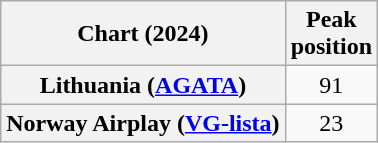<table class="wikitable sortable plainrowheaders" style="text-align:center">
<tr>
<th scope="col">Chart (2024)</th>
<th scope="col">Peak<br>position</th>
</tr>
<tr>
<th scope="row">Lithuania (<a href='#'>AGATA</a>)</th>
<td>91</td>
</tr>
<tr>
<th scope="row">Norway Airplay (<a href='#'>VG-lista</a>)</th>
<td>23</td>
</tr>
</table>
